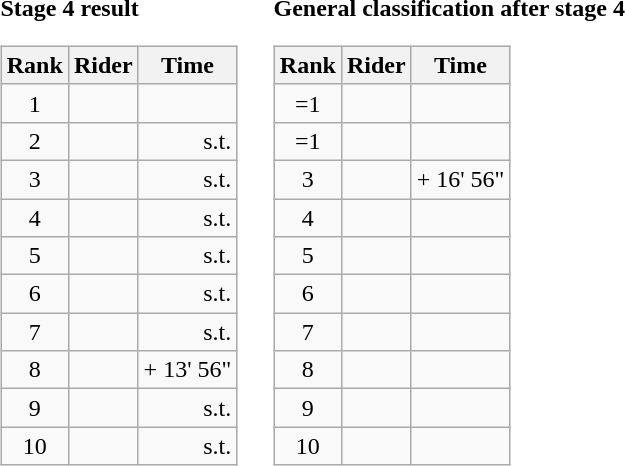<table>
<tr>
<td><strong>Stage 4 result</strong><br><table class="wikitable">
<tr>
<th scope="col">Rank</th>
<th scope="col">Rider</th>
<th scope="col">Time</th>
</tr>
<tr>
<td style="text-align:center;">1</td>
<td></td>
<td style="text-align:right;"></td>
</tr>
<tr>
<td style="text-align:center;">2</td>
<td></td>
<td style="text-align:right;">s.t.</td>
</tr>
<tr>
<td style="text-align:center;">3</td>
<td></td>
<td style="text-align:right;">s.t.</td>
</tr>
<tr>
<td style="text-align:center;">4</td>
<td></td>
<td style="text-align:right;">s.t.</td>
</tr>
<tr>
<td style="text-align:center;">5</td>
<td></td>
<td style="text-align:right;">s.t.</td>
</tr>
<tr>
<td style="text-align:center;">6</td>
<td></td>
<td style="text-align:right;">s.t.</td>
</tr>
<tr>
<td style="text-align:center;">7</td>
<td></td>
<td style="text-align:right;">s.t.</td>
</tr>
<tr>
<td style="text-align:center;">8</td>
<td></td>
<td style="text-align:right;">+ 13' 56"</td>
</tr>
<tr>
<td style="text-align:center;">9</td>
<td></td>
<td style="text-align:right;">s.t.</td>
</tr>
<tr>
<td style="text-align:center;">10</td>
<td></td>
<td style="text-align:right;">s.t.</td>
</tr>
</table>
</td>
<td></td>
<td><strong>General classification after stage 4</strong><br><table class="wikitable">
<tr>
<th scope="col">Rank</th>
<th scope="col">Rider</th>
<th scope="col">Time</th>
</tr>
<tr>
<td style="text-align:center;">=1</td>
<td></td>
<td style="text-align:right;"></td>
</tr>
<tr>
<td style="text-align:center;">=1</td>
<td></td>
<td style="text-align:right;"></td>
</tr>
<tr>
<td style="text-align:center;">3</td>
<td></td>
<td style="text-align:right;">+ 16' 56"</td>
</tr>
<tr>
<td style="text-align:center;">4</td>
<td></td>
<td></td>
</tr>
<tr>
<td style="text-align:center;">5</td>
<td></td>
<td></td>
</tr>
<tr>
<td style="text-align:center;">6</td>
<td></td>
<td></td>
</tr>
<tr>
<td style="text-align:center;">7</td>
<td></td>
<td></td>
</tr>
<tr>
<td style="text-align:center;">8</td>
<td></td>
<td></td>
</tr>
<tr>
<td style="text-align:center;">9</td>
<td></td>
<td></td>
</tr>
<tr>
<td style="text-align:center;">10</td>
<td></td>
<td></td>
</tr>
</table>
</td>
</tr>
</table>
